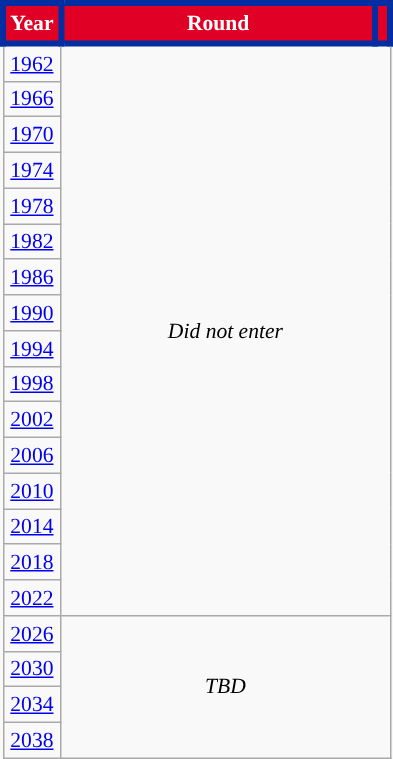<table class="wikitable" style="text-align: center; font-size:90%">
<tr style="color:white;">
<th style="background:#e00025; border: 4px solid #032ea1;">Year</th>
<th style="background:#e00025; border: 4px solid #032ea1; width:200px">Round</th>
<th style="background:#e00025; border: 4px solid #032ea1;"></th>
</tr>
<tr>
<td><a href='#'>1962</a></td>
<td colspan="2" rowspan="16"><em>Did not enter</em></td>
</tr>
<tr>
<td><a href='#'>1966</a></td>
</tr>
<tr>
<td><a href='#'>1970</a></td>
</tr>
<tr>
<td><a href='#'>1974</a></td>
</tr>
<tr>
<td><a href='#'>1978</a></td>
</tr>
<tr>
<td><a href='#'>1982</a></td>
</tr>
<tr>
<td><a href='#'>1986</a></td>
</tr>
<tr>
<td><a href='#'>1990</a></td>
</tr>
<tr>
<td><a href='#'>1994</a></td>
</tr>
<tr>
<td><a href='#'>1998</a></td>
</tr>
<tr>
<td><a href='#'>2002</a></td>
</tr>
<tr>
<td><a href='#'>2006</a></td>
</tr>
<tr>
<td><a href='#'>2010</a></td>
</tr>
<tr>
<td><a href='#'>2014</a></td>
</tr>
<tr>
<td><a href='#'>2018</a></td>
</tr>
<tr>
<td><a href='#'>2022</a></td>
</tr>
<tr>
<td><a href='#'>2026</a></td>
<td colspan="2" rowspan="4"><em>TBD</em></td>
</tr>
<tr>
<td><a href='#'>2030</a></td>
</tr>
<tr>
<td><a href='#'>2034</a></td>
</tr>
<tr>
<td><a href='#'>2038</a></td>
</tr>
</table>
